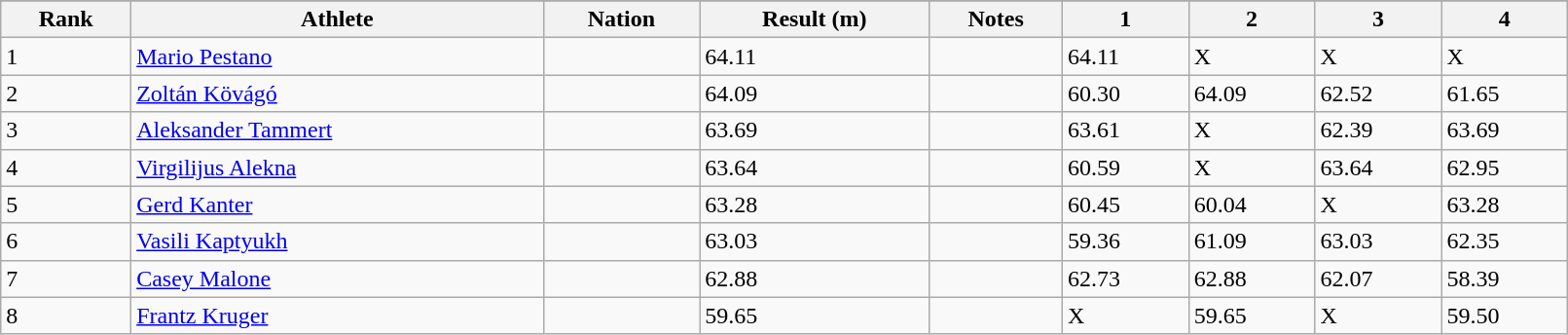<table class="wikitable" width=85%>
<tr>
</tr>
<tr>
<th>Rank</th>
<th>Athlete</th>
<th>Nation</th>
<th>Result (m)</th>
<th>Notes</th>
<th>1</th>
<th>2</th>
<th>3</th>
<th>4</th>
</tr>
<tr>
<td>1</td>
<td><a href='#'>Mario Pestano</a></td>
<td></td>
<td>64.11</td>
<td></td>
<td>64.11</td>
<td>X</td>
<td>X</td>
<td>X</td>
</tr>
<tr>
<td>2</td>
<td><a href='#'>Zoltán Kövágó</a></td>
<td></td>
<td>64.09</td>
<td></td>
<td>60.30</td>
<td>64.09</td>
<td>62.52</td>
<td>61.65</td>
</tr>
<tr>
<td>3</td>
<td><a href='#'>Aleksander Tammert</a></td>
<td></td>
<td>63.69</td>
<td></td>
<td>63.61</td>
<td>X</td>
<td>62.39</td>
<td>63.69</td>
</tr>
<tr>
<td>4</td>
<td><a href='#'>Virgilijus Alekna</a></td>
<td></td>
<td>63.64</td>
<td></td>
<td>60.59</td>
<td>X</td>
<td>63.64</td>
<td>62.95</td>
</tr>
<tr>
<td>5</td>
<td><a href='#'>Gerd Kanter</a></td>
<td></td>
<td>63.28</td>
<td></td>
<td>60.45</td>
<td>60.04</td>
<td>X</td>
<td>63.28</td>
</tr>
<tr>
<td>6</td>
<td><a href='#'>Vasili Kaptyukh</a></td>
<td></td>
<td>63.03</td>
<td></td>
<td>59.36</td>
<td>61.09</td>
<td>63.03</td>
<td>62.35</td>
</tr>
<tr>
<td>7</td>
<td><a href='#'>Casey Malone</a></td>
<td></td>
<td>62.88</td>
<td></td>
<td>62.73</td>
<td>62.88</td>
<td>62.07</td>
<td>58.39</td>
</tr>
<tr>
<td>8</td>
<td><a href='#'>Frantz Kruger</a></td>
<td></td>
<td>59.65</td>
<td></td>
<td>X</td>
<td>59.65</td>
<td>X</td>
<td>59.50</td>
</tr>
</table>
